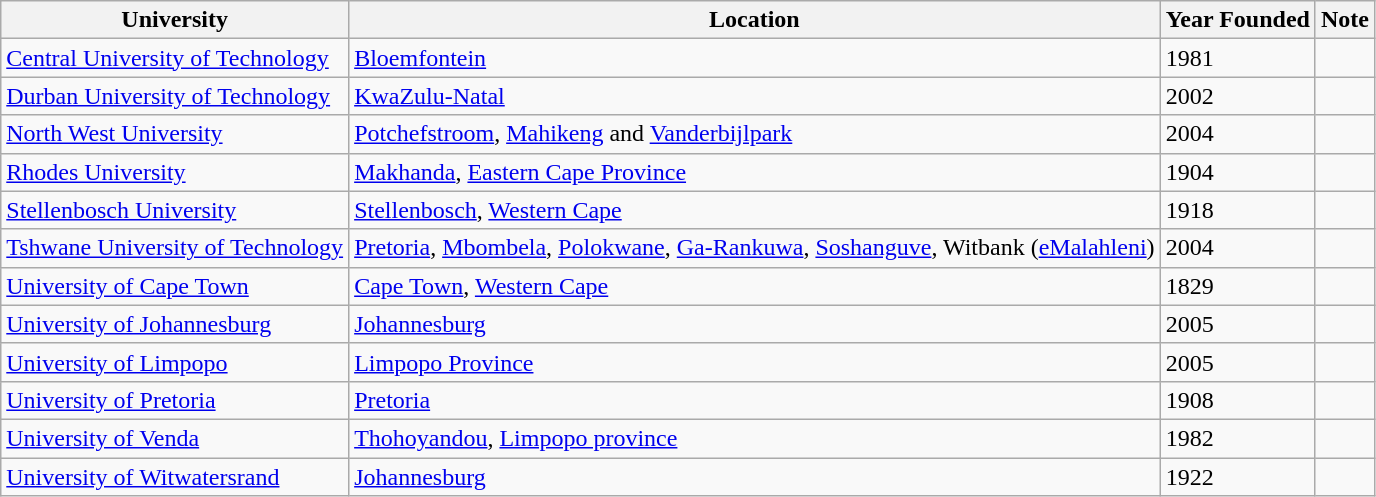<table class="wikitable sortable">
<tr>
<th>University</th>
<th>Location</th>
<th>Year Founded</th>
<th>Note</th>
</tr>
<tr>
<td><a href='#'>Central University of Technology</a></td>
<td><a href='#'>Bloemfontein</a></td>
<td>1981</td>
<td></td>
</tr>
<tr>
<td><a href='#'>Durban University of Technology</a></td>
<td><a href='#'>KwaZulu-Natal</a></td>
<td>2002</td>
<td></td>
</tr>
<tr>
<td><a href='#'>North West University</a></td>
<td><a href='#'>Potchefstroom</a>, <a href='#'>Mahikeng</a> and <a href='#'>Vanderbijlpark</a></td>
<td>2004</td>
<td></td>
</tr>
<tr>
<td><a href='#'>Rhodes University</a></td>
<td><a href='#'>Makhanda</a>, <a href='#'>Eastern Cape Province</a></td>
<td>1904</td>
<td></td>
</tr>
<tr>
<td><a href='#'>Stellenbosch University</a></td>
<td><a href='#'>Stellenbosch</a>, <a href='#'>Western Cape</a></td>
<td>1918</td>
<td></td>
</tr>
<tr>
<td><a href='#'>Tshwane University of Technology</a></td>
<td><a href='#'>Pretoria</a>, <a href='#'>Mbombela</a>, <a href='#'>Polokwane</a>, <a href='#'>Ga-Rankuwa</a>, <a href='#'>Soshanguve</a>, Witbank (<a href='#'>eMalahleni</a>)</td>
<td>2004</td>
<td></td>
</tr>
<tr>
<td><a href='#'>University of Cape Town</a></td>
<td><a href='#'>Cape Town</a>, <a href='#'>Western Cape</a></td>
<td>1829</td>
<td></td>
</tr>
<tr>
<td><a href='#'>University of Johannesburg</a></td>
<td><a href='#'>Johannesburg</a></td>
<td>2005</td>
<td></td>
</tr>
<tr>
<td><a href='#'>University of Limpopo</a></td>
<td><a href='#'>Limpopo Province</a></td>
<td>2005</td>
<td></td>
</tr>
<tr>
<td><a href='#'>University of Pretoria</a></td>
<td><a href='#'>Pretoria</a></td>
<td>1908</td>
<td></td>
</tr>
<tr>
<td><a href='#'>University of Venda</a></td>
<td><a href='#'>Thohoyandou</a>, <a href='#'>Limpopo province</a></td>
<td>1982</td>
<td></td>
</tr>
<tr>
<td><a href='#'>University of Witwatersrand</a></td>
<td><a href='#'>Johannesburg</a></td>
<td>1922</td>
<td></td>
</tr>
</table>
